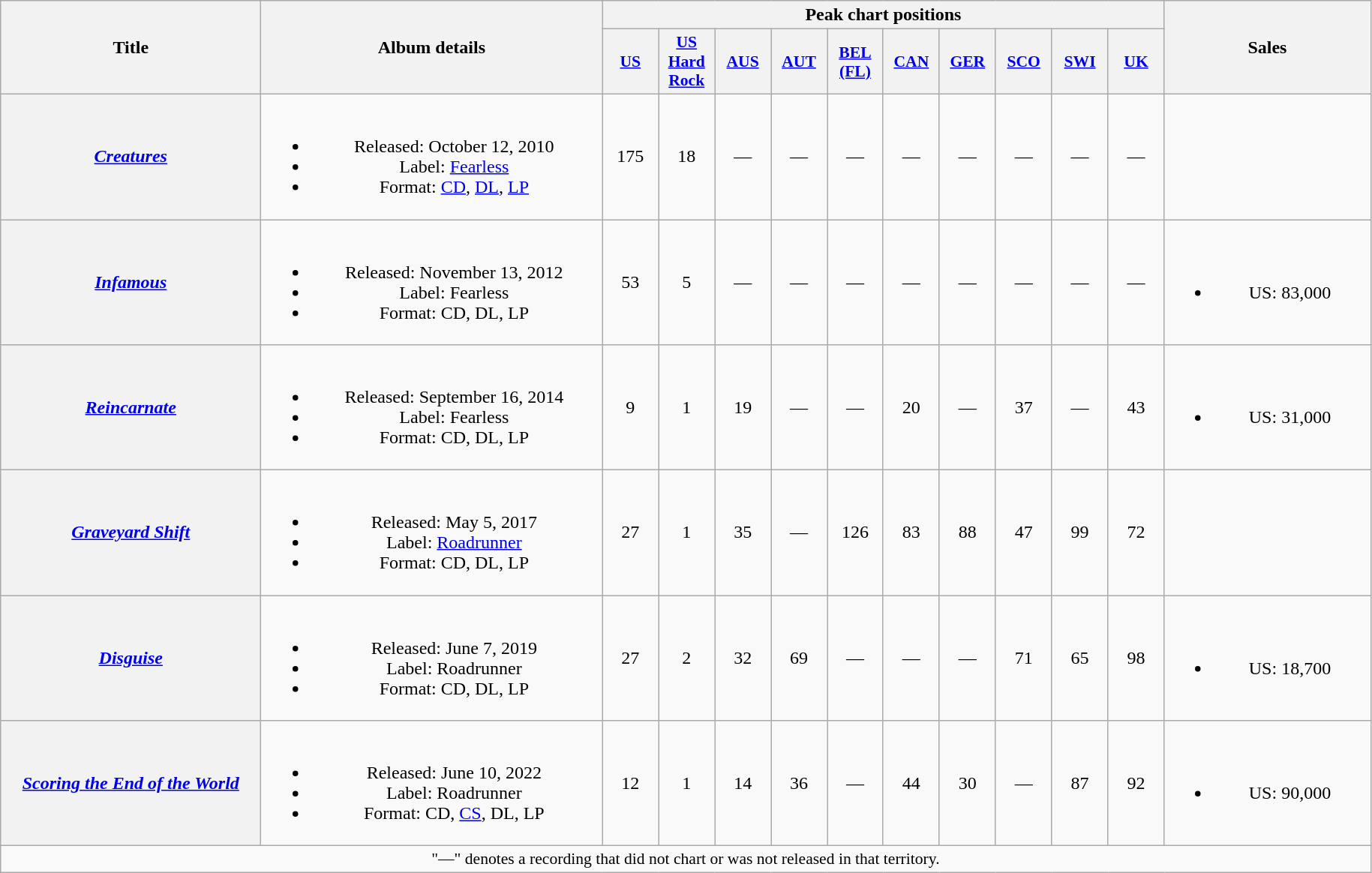<table class="wikitable plainrowheaders" style="text-align:center;">
<tr>
<th scope="col" rowspan="2" style="width:14em;">Title</th>
<th scope="col" rowspan="2" style="width:18.5em;">Album details</th>
<th scope="col" colspan="10">Peak chart positions</th>
<th scope="col" rowspan="2" style="width:11em;">Sales</th>
</tr>
<tr>
<th scope="col" style="width:3em;font-size:90%;"><a href='#'>US</a><br></th>
<th scope="col" style="width:3em;font-size:90%;"><a href='#'>US<br>Hard Rock</a><br></th>
<th scope="col" style="width:3em;font-size:90%;"><a href='#'>AUS</a><br></th>
<th scope="col" style="width:3em;font-size:90%;"><a href='#'>AUT</a><br></th>
<th scope="col" style="width:3em;font-size:90%;"><a href='#'>BEL<br>(FL)</a><br></th>
<th scope="col" style="width:3em;font-size:90%;"><a href='#'>CAN</a><br></th>
<th scope="col" style="width:3em;font-size:90%;"><a href='#'>GER</a><br></th>
<th scope="col" style="width:3em;font-size:90%;"><a href='#'>SCO</a><br></th>
<th scope="col" style="width:3em;font-size:90%;"><a href='#'>SWI</a><br></th>
<th scope="col" style="width:3em;font-size:90%;"><a href='#'>UK</a><br></th>
</tr>
<tr>
<th scope="row"><em><a href='#'>Creatures</a></em></th>
<td><br><ul><li>Released: October 12, 2010</li><li>Label: <a href='#'>Fearless</a></li><li>Format: <a href='#'>CD</a>, <a href='#'>DL</a>, <a href='#'>LP</a></li></ul></td>
<td>175</td>
<td>18</td>
<td>—</td>
<td>—</td>
<td>—</td>
<td>—</td>
<td>—</td>
<td>—</td>
<td>—</td>
<td>—</td>
<td></td>
</tr>
<tr>
<th scope="row"><em><a href='#'>Infamous</a></em></th>
<td><br><ul><li>Released: November 13, 2012</li><li>Label: Fearless</li><li>Format: CD, DL, LP</li></ul></td>
<td>53</td>
<td>5</td>
<td>—</td>
<td>—</td>
<td>—</td>
<td>—</td>
<td>—</td>
<td>—</td>
<td>—</td>
<td>—</td>
<td><br><ul><li>US: 83,000</li></ul></td>
</tr>
<tr>
<th scope="row"><em><a href='#'>Reincarnate</a></em></th>
<td><br><ul><li>Released: September 16, 2014</li><li>Label: Fearless</li><li>Format: CD, DL, LP</li></ul></td>
<td>9</td>
<td>1</td>
<td>19</td>
<td>—</td>
<td>—</td>
<td>20</td>
<td>—</td>
<td>37</td>
<td>—</td>
<td>43</td>
<td><br><ul><li>US: 31,000</li></ul></td>
</tr>
<tr>
<th scope="row"><em><a href='#'>Graveyard Shift</a></em></th>
<td><br><ul><li>Released: May 5, 2017</li><li>Label: <a href='#'>Roadrunner</a></li><li>Format: CD, DL, LP</li></ul></td>
<td>27</td>
<td>1</td>
<td>35</td>
<td>—</td>
<td>126</td>
<td>83</td>
<td>88</td>
<td>47</td>
<td>99</td>
<td>72</td>
<td></td>
</tr>
<tr>
<th scope="row"><em><a href='#'>Disguise</a></em></th>
<td><br><ul><li>Released: June 7, 2019</li><li>Label: Roadrunner</li><li>Format: CD, DL, LP</li></ul></td>
<td>27</td>
<td>2</td>
<td>32</td>
<td>69</td>
<td>—</td>
<td>—</td>
<td>—</td>
<td>71</td>
<td>65</td>
<td>98</td>
<td><br><ul><li>US: 18,700</li></ul></td>
</tr>
<tr>
<th scope="row"><em><a href='#'>Scoring the End of the World</a></em></th>
<td><br><ul><li>Released: June 10, 2022</li><li>Label: Roadrunner</li><li>Format: CD, <a href='#'>CS</a>, DL, LP</li></ul></td>
<td>12</td>
<td>1</td>
<td>14<br></td>
<td>36</td>
<td>—</td>
<td>44</td>
<td>30</td>
<td>—</td>
<td>87</td>
<td>92</td>
<td><br><ul><li>US: 90,000</li></ul></td>
</tr>
<tr>
<td colspan="14" style="font-size:90%">"—" denotes a recording that did not chart or was not released in that territory.</td>
</tr>
</table>
